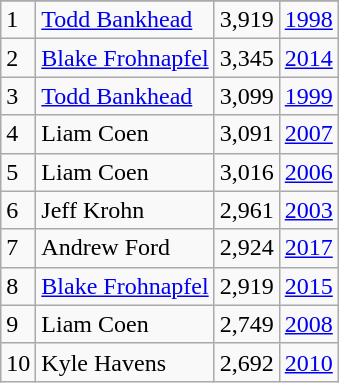<table class="wikitable">
<tr>
</tr>
<tr>
<td>1</td>
<td><a href='#'>Todd Bankhead</a></td>
<td>3,919</td>
<td><a href='#'>1998</a></td>
</tr>
<tr>
<td>2</td>
<td><a href='#'>Blake Frohnapfel</a></td>
<td>3,345</td>
<td><a href='#'>2014</a></td>
</tr>
<tr>
<td>3</td>
<td><a href='#'>Todd Bankhead</a></td>
<td>3,099</td>
<td><a href='#'>1999</a></td>
</tr>
<tr>
<td>4</td>
<td>Liam Coen</td>
<td>3,091</td>
<td><a href='#'>2007</a></td>
</tr>
<tr>
<td>5</td>
<td>Liam Coen</td>
<td>3,016</td>
<td><a href='#'>2006</a></td>
</tr>
<tr>
<td>6</td>
<td>Jeff Krohn</td>
<td>2,961</td>
<td><a href='#'>2003</a></td>
</tr>
<tr>
<td>7</td>
<td>Andrew Ford</td>
<td>2,924</td>
<td><a href='#'>2017</a></td>
</tr>
<tr>
<td>8</td>
<td><a href='#'>Blake Frohnapfel</a></td>
<td>2,919</td>
<td><a href='#'>2015</a></td>
</tr>
<tr>
<td>9</td>
<td>Liam Coen</td>
<td>2,749</td>
<td><a href='#'>2008</a></td>
</tr>
<tr>
<td>10</td>
<td>Kyle Havens</td>
<td>2,692</td>
<td><a href='#'>2010</a></td>
</tr>
</table>
